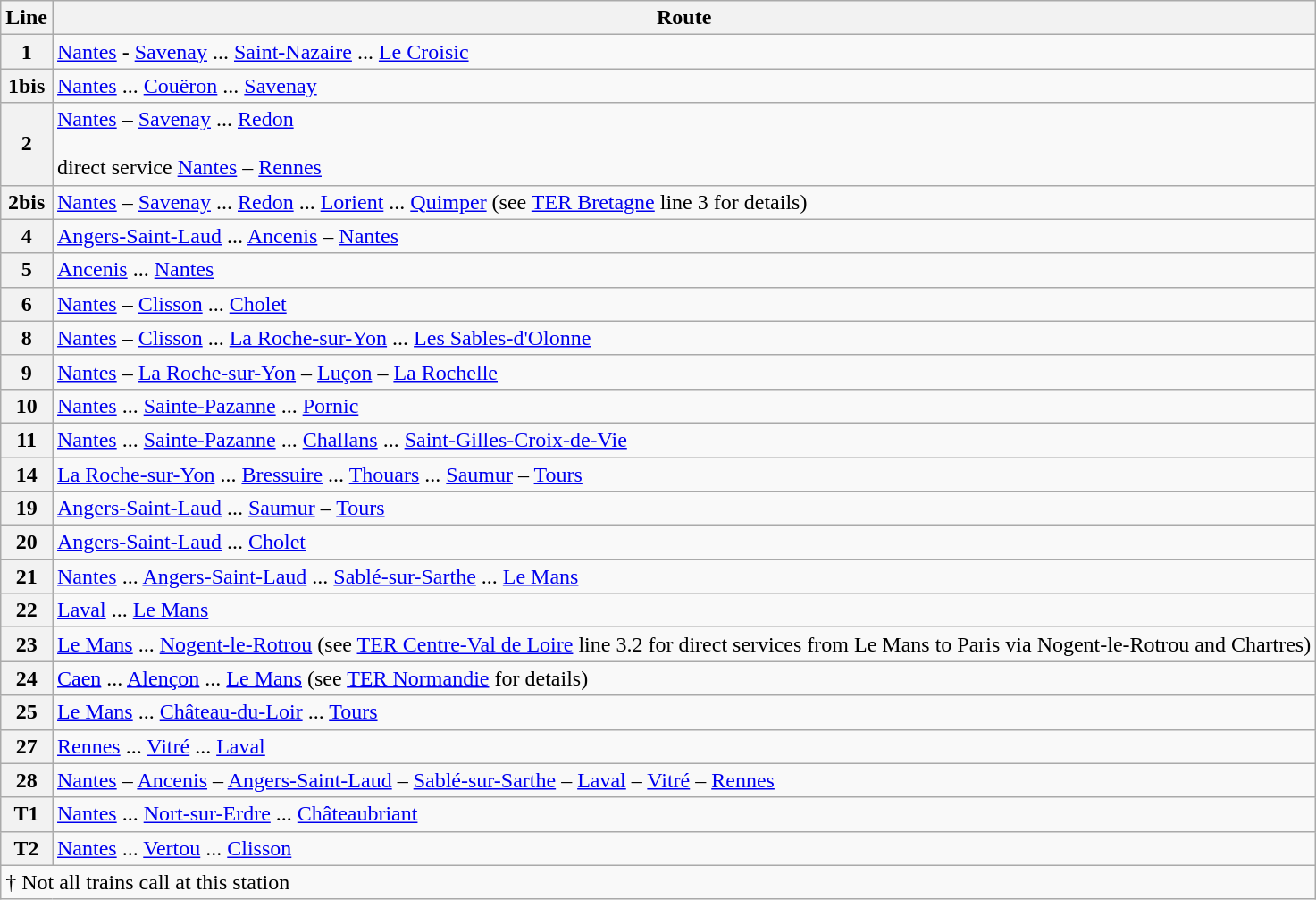<table class="wikitable vatop">
<tr>
<th>Line</th>
<th>Route</th>
</tr>
<tr>
<th>1</th>
<td><a href='#'>Nantes</a> - <a href='#'>Savenay</a> ... <a href='#'>Saint-Nazaire</a> ... <a href='#'>Le Croisic</a></td>
</tr>
<tr>
<th>1bis</th>
<td><a href='#'>Nantes</a> ... <a href='#'>Couëron</a> ... <a href='#'>Savenay</a></td>
</tr>
<tr>
<th>2</th>
<td><a href='#'>Nantes</a> – <a href='#'>Savenay</a> ... <a href='#'>Redon</a><br><br>direct service <a href='#'>Nantes</a> – <a href='#'>Rennes</a></td>
</tr>
<tr>
<th>2bis</th>
<td><a href='#'>Nantes</a> – <a href='#'>Savenay</a> ... <a href='#'>Redon</a> ... <a href='#'>Lorient</a> ... <a href='#'>Quimper</a> (see <a href='#'>TER Bretagne</a> line 3 for details)</td>
</tr>
<tr>
<th>4</th>
<td><a href='#'>Angers-Saint-Laud</a> ... <a href='#'>Ancenis</a> – <a href='#'>Nantes</a></td>
</tr>
<tr>
<th>5</th>
<td><a href='#'>Ancenis</a> ... <a href='#'>Nantes</a></td>
</tr>
<tr>
<th>6</th>
<td><a href='#'>Nantes</a> – <a href='#'>Clisson</a> ... <a href='#'>Cholet</a></td>
</tr>
<tr>
<th>8</th>
<td><a href='#'>Nantes</a> – <a href='#'>Clisson</a> ... <a href='#'>La Roche-sur-Yon</a> ... <a href='#'>Les Sables-d'Olonne</a></td>
</tr>
<tr>
<th>9</th>
<td><a href='#'>Nantes</a> – <a href='#'>La Roche-sur-Yon</a> – <a href='#'>Luçon</a> – <a href='#'>La Rochelle</a></td>
</tr>
<tr>
<th>10</th>
<td><a href='#'>Nantes</a> ... <a href='#'>Sainte-Pazanne</a> ... <a href='#'>Pornic</a></td>
</tr>
<tr>
<th>11</th>
<td><a href='#'>Nantes</a> ... <a href='#'>Sainte-Pazanne</a> ... <a href='#'>Challans</a> ... <a href='#'>Saint-Gilles-Croix-de-Vie</a></td>
</tr>
<tr>
<th>14</th>
<td><a href='#'>La Roche-sur-Yon</a> ... <a href='#'>Bressuire</a> ... <a href='#'>Thouars</a> ... <a href='#'>Saumur</a> – <a href='#'>Tours</a></td>
</tr>
<tr>
<th>19</th>
<td><a href='#'>Angers-Saint-Laud</a> ... <a href='#'>Saumur</a> – <a href='#'>Tours</a></td>
</tr>
<tr>
<th>20</th>
<td><a href='#'>Angers-Saint-Laud</a> ... <a href='#'>Cholet</a></td>
</tr>
<tr>
<th>21</th>
<td><a href='#'>Nantes</a> ... <a href='#'>Angers-Saint-Laud</a> ... <a href='#'>Sablé-sur-Sarthe</a> ... <a href='#'>Le Mans</a></td>
</tr>
<tr>
<th>22</th>
<td><a href='#'>Laval</a> ... <a href='#'>Le Mans</a></td>
</tr>
<tr>
<th>23</th>
<td><a href='#'>Le Mans</a> ... <a href='#'>Nogent-le-Rotrou</a> (see <a href='#'>TER Centre-Val de Loire</a> line 3.2 for direct services from Le Mans to Paris via Nogent-le-Rotrou and Chartres)</td>
</tr>
<tr>
<th>24</th>
<td><a href='#'>Caen</a> ... <a href='#'>Alençon</a> ... <a href='#'>Le Mans</a> (see <a href='#'>TER Normandie</a> for details)</td>
</tr>
<tr>
<th>25</th>
<td><a href='#'>Le Mans</a> ... <a href='#'>Château-du-Loir</a> ... <a href='#'>Tours</a></td>
</tr>
<tr>
<th>27</th>
<td><a href='#'>Rennes</a> ... <a href='#'>Vitré</a> ... <a href='#'>Laval</a></td>
</tr>
<tr>
<th>28</th>
<td><a href='#'>Nantes</a> – <a href='#'>Ancenis</a> – <a href='#'>Angers-Saint-Laud</a> – <a href='#'>Sablé-sur-Sarthe</a> – <a href='#'>Laval</a> – <a href='#'>Vitré</a> – <a href='#'>Rennes</a></td>
</tr>
<tr>
<th>T1</th>
<td><a href='#'>Nantes</a> ... <a href='#'>Nort-sur-Erdre</a> ... <a href='#'>Châteaubriant</a></td>
</tr>
<tr>
<th>T2</th>
<td><a href='#'>Nantes</a> ... <a href='#'>Vertou</a> ... <a href='#'>Clisson</a></td>
</tr>
<tr>
<td colspan="3">† Not all trains call at this station</td>
</tr>
</table>
